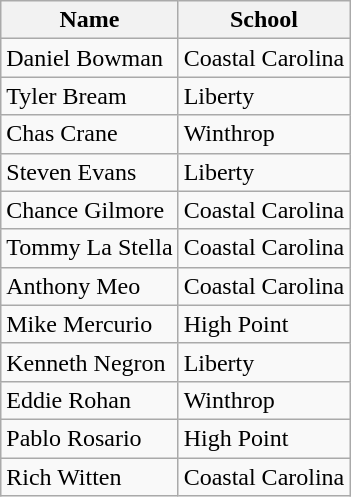<table class=wikitable>
<tr>
<th>Name</th>
<th>School</th>
</tr>
<tr>
<td>Daniel Bowman</td>
<td>Coastal Carolina</td>
</tr>
<tr>
<td>Tyler Bream</td>
<td>Liberty</td>
</tr>
<tr>
<td>Chas Crane</td>
<td>Winthrop</td>
</tr>
<tr>
<td>Steven Evans</td>
<td>Liberty</td>
</tr>
<tr>
<td>Chance Gilmore</td>
<td>Coastal Carolina</td>
</tr>
<tr>
<td>Tommy La Stella</td>
<td>Coastal Carolina</td>
</tr>
<tr>
<td>Anthony Meo</td>
<td>Coastal Carolina</td>
</tr>
<tr>
<td>Mike Mercurio</td>
<td>High Point</td>
</tr>
<tr>
<td>Kenneth Negron</td>
<td>Liberty</td>
</tr>
<tr>
<td>Eddie Rohan</td>
<td>Winthrop</td>
</tr>
<tr>
<td>Pablo Rosario</td>
<td>High Point</td>
</tr>
<tr>
<td>Rich Witten</td>
<td>Coastal Carolina</td>
</tr>
</table>
